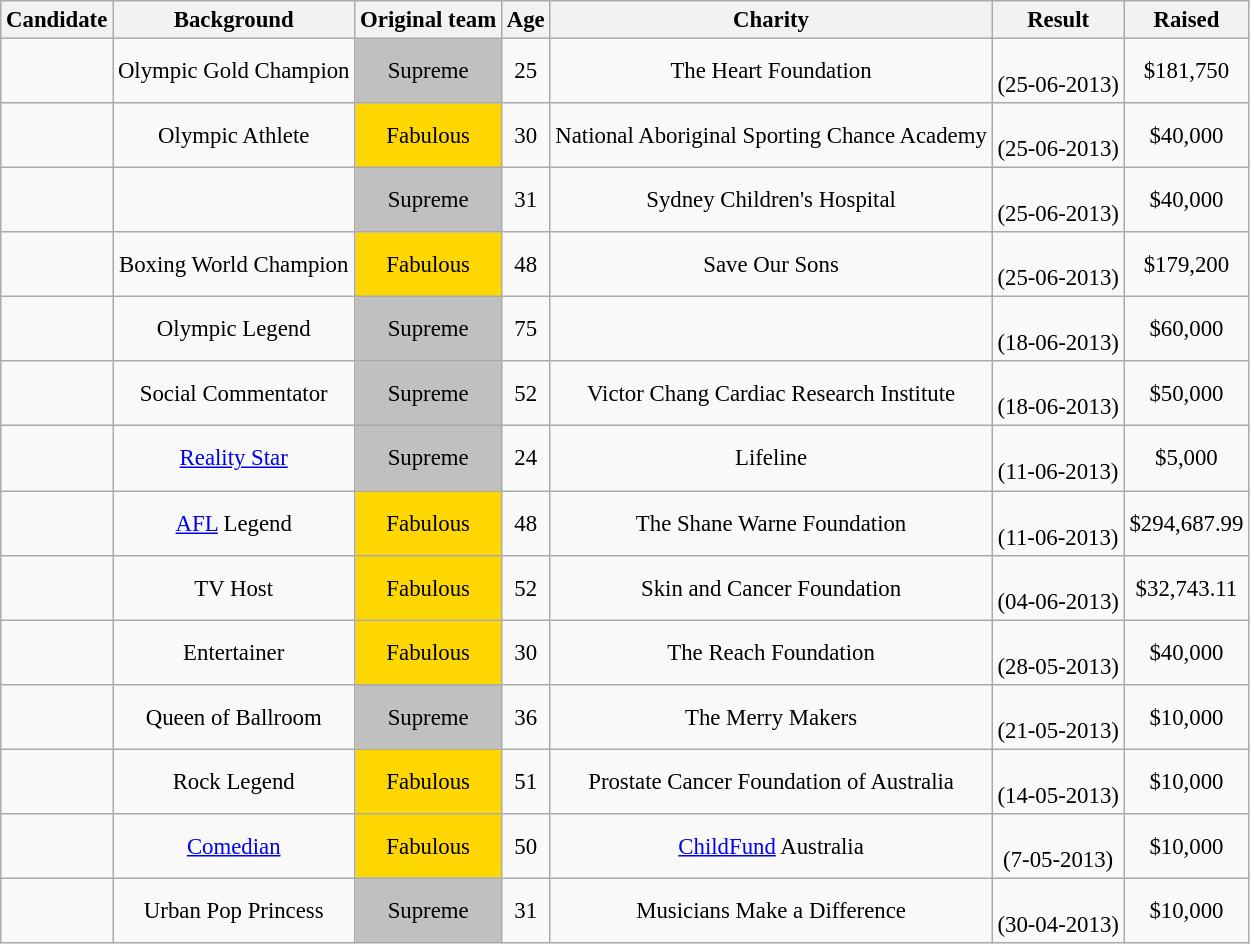<table class= "wikitable" align=center border="2" cellpadding="3" cellspacing="0" style="text-align: center; font-size:95%">
<tr>
<th>Candidate</th>
<th>Background</th>
<th>Original team</th>
<th>Age</th>
<th>Charity</th>
<th>Result</th>
<th>Raised</th>
</tr>
<tr>
<td><strong></strong></td>
<td>Olympic Gold Champion</td>
<td style="text-align:center; background:silver;">Supreme</td>
<td align="center">25</td>
<td>The Heart Foundation</td>
<td> <br>(25-06-2013)</td>
<td>$181,750</td>
</tr>
<tr>
<td><strong></strong></td>
<td>Olympic Athlete</td>
<td style="text-align:center; background:gold;">Fabulous</td>
<td align="center">30</td>
<td>National Aboriginal Sporting Chance Academy</td>
<td><br> (25-06-2013)</td>
<td>$40,000</td>
</tr>
<tr>
<td><strong></strong></td>
<td></td>
<td style="text-align:center; background:silver;">Supreme</td>
<td align="center">31</td>
<td>Sydney Children's Hospital</td>
<td><br> (25-06-2013)</td>
<td>$40,000</td>
</tr>
<tr>
<td><strong></strong></td>
<td>Boxing World Champion</td>
<td style="text-align:center; background:gold;">Fabulous</td>
<td align="center">48</td>
<td>Save Our Sons</td>
<td><br> (25-06-2013)</td>
<td>$179,200</td>
</tr>
<tr>
<td><strong></strong></td>
<td>Olympic Legend</td>
<td style="text-align:center; background:silver;">Supreme</td>
<td align="center">75</td>
<td></td>
<td><br> (18-06-2013)</td>
<td>$60,000</td>
</tr>
<tr>
<td><strong></strong></td>
<td>Social Commentator</td>
<td style="text-align:center; background:silver;">Supreme</td>
<td align="center">52</td>
<td>Victor Chang Cardiac Research Institute</td>
<td><br> (18-06-2013)</td>
<td>$50,000</td>
</tr>
<tr>
<td><strong></strong></td>
<td><a href='#'>Reality Star</a></td>
<td style="text-align:center; background:silver;">Supreme</td>
<td align="center">24</td>
<td>Lifeline</td>
<td><br> (11-06-2013)</td>
<td>$5,000</td>
</tr>
<tr>
<td></td>
<td><a href='#'>AFL</a> Legend</td>
<td style="text-align:center; background:gold;">Fabulous</td>
<td align="center">48</td>
<td>The Shane Warne Foundation</td>
<td><br> (11-06-2013)</td>
<td>$294,687.99</td>
</tr>
<tr>
<td><strong></strong></td>
<td>TV Host</td>
<td style="text-align:center; background:gold;">Fabulous</td>
<td align="center">52</td>
<td>Skin and Cancer Foundation</td>
<td><br> (04-06-2013)</td>
<td>$32,743.11</td>
</tr>
<tr>
<td><strong></strong></td>
<td>Entertainer</td>
<td style="text-align:center; background:gold;">Fabulous</td>
<td align="center">30</td>
<td>The Reach Foundation</td>
<td><br> (28-05-2013)</td>
<td>$40,000</td>
</tr>
<tr>
<td><strong></strong></td>
<td>Queen of Ballroom</td>
<td style="text-align:center; background:silver;">Supreme</td>
<td align="center">36</td>
<td>The Merry Makers</td>
<td><br> (21-05-2013)</td>
<td>$10,000</td>
</tr>
<tr>
<td><strong></strong></td>
<td>Rock Legend</td>
<td style="text-align:center; background:gold;">Fabulous</td>
<td align="center">51</td>
<td>Prostate Cancer Foundation of Australia</td>
<td><br> (14-05-2013)</td>
<td>$10,000</td>
</tr>
<tr>
<td><strong></strong></td>
<td><a href='#'>Comedian</a></td>
<td style="text-align:center; background:gold;">Fabulous</td>
<td align="center">50</td>
<td><a href='#'>ChildFund</a> Australia</td>
<td><br> (7-05-2013)</td>
<td>$10,000</td>
</tr>
<tr>
<td><strong></strong></td>
<td>Urban Pop Princess</td>
<td style="text-align:center; background:silver;">Supreme</td>
<td align="center">31</td>
<td>Musicians Make a Difference</td>
<td><br> (30-04-2013)</td>
<td>$10,000</td>
</tr>
</table>
